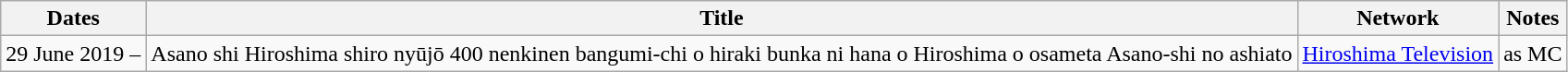<table class="wikitable">
<tr>
<th>Dates</th>
<th>Title</th>
<th>Network</th>
<th>Notes</th>
</tr>
<tr>
<td>29 June 2019 –</td>
<td>Asano shi Hiroshima shiro nyūjō 400 nenkinen bangumi-chi o hiraki bunka ni hana o Hiroshima o osameta Asano-shi no ashiato</td>
<td><a href='#'>Hiroshima Television</a></td>
<td>as MC</td>
</tr>
</table>
